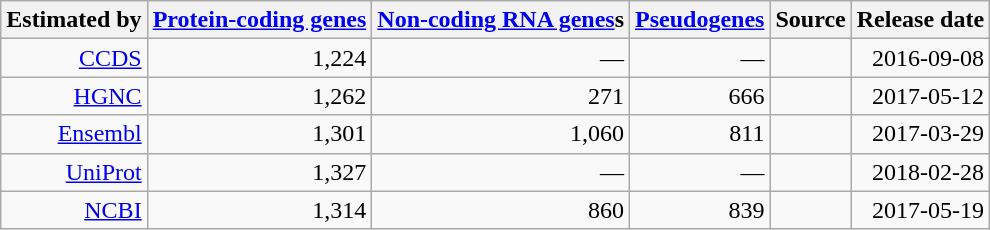<table class="wikitable" style="text-align:right">
<tr>
<th>Estimated by</th>
<th><a href='#'>Protein-coding genes</a></th>
<th><a href='#'>Non-coding RNA genes</a>s</th>
<th><a href='#'>Pseudogenes</a></th>
<th>Source</th>
<th>Release date</th>
</tr>
<tr>
<td><a href='#'>CCDS</a></td>
<td>1,224</td>
<td>—</td>
<td>—</td>
<td style="text-align:center"></td>
<td>2016-09-08</td>
</tr>
<tr>
<td><a href='#'>HGNC</a></td>
<td>1,262</td>
<td>271</td>
<td>666</td>
<td style="text-align:center"></td>
<td>2017-05-12</td>
</tr>
<tr>
<td><a href='#'>Ensembl</a></td>
<td>1,301</td>
<td>1,060</td>
<td>811</td>
<td style="text-align:center"></td>
<td>2017-03-29</td>
</tr>
<tr>
<td><a href='#'>UniProt</a></td>
<td>1,327</td>
<td>—</td>
<td>—</td>
<td style="text-align:center"></td>
<td>2018-02-28</td>
</tr>
<tr>
<td><a href='#'>NCBI</a></td>
<td>1,314</td>
<td>860</td>
<td>839</td>
<td style="text-align:center"></td>
<td>2017-05-19</td>
</tr>
</table>
